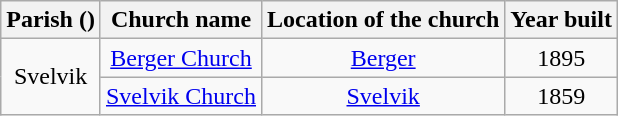<table class="wikitable" style="text-align:center">
<tr>
<th>Parish ()</th>
<th>Church name</th>
<th>Location of the church</th>
<th>Year built</th>
</tr>
<tr>
<td rowspan="2">Svelvik</td>
<td><a href='#'>Berger Church</a></td>
<td><a href='#'>Berger</a></td>
<td>1895</td>
</tr>
<tr>
<td><a href='#'>Svelvik Church</a></td>
<td><a href='#'>Svelvik</a></td>
<td>1859</td>
</tr>
</table>
